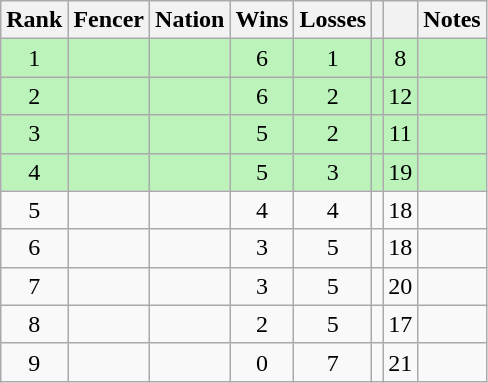<table class="wikitable sortable" style="text-align: center;">
<tr>
<th>Rank</th>
<th>Fencer</th>
<th>Nation</th>
<th>Wins</th>
<th>Losses</th>
<th></th>
<th></th>
<th>Notes</th>
</tr>
<tr style="background:#bbf3bb;">
<td>1</td>
<td align=left></td>
<td align=left></td>
<td>6</td>
<td>1</td>
<td></td>
<td>8</td>
<td></td>
</tr>
<tr style="background:#bbf3bb;">
<td>2</td>
<td align=left></td>
<td align=left></td>
<td>6</td>
<td>2</td>
<td></td>
<td>12</td>
<td></td>
</tr>
<tr style="background:#bbf3bb;">
<td>3</td>
<td align=left></td>
<td align=left></td>
<td>5</td>
<td>2</td>
<td></td>
<td>11</td>
<td></td>
</tr>
<tr style="background:#bbf3bb;">
<td>4</td>
<td align=left></td>
<td align=left></td>
<td>5</td>
<td>3</td>
<td></td>
<td>19</td>
<td></td>
</tr>
<tr>
<td>5</td>
<td align=left></td>
<td align=left></td>
<td>4</td>
<td>4</td>
<td></td>
<td>18</td>
<td></td>
</tr>
<tr>
<td>6</td>
<td align=left></td>
<td align=left></td>
<td>3</td>
<td>5</td>
<td></td>
<td>18</td>
<td></td>
</tr>
<tr>
<td>7</td>
<td align=left></td>
<td align=left></td>
<td>3</td>
<td>5</td>
<td></td>
<td>20</td>
<td></td>
</tr>
<tr>
<td>8</td>
<td align=left></td>
<td align=left></td>
<td>2</td>
<td>5</td>
<td></td>
<td>17</td>
<td></td>
</tr>
<tr>
<td>9</td>
<td align=left></td>
<td align=left></td>
<td>0</td>
<td>7</td>
<td></td>
<td>21</td>
<td></td>
</tr>
</table>
